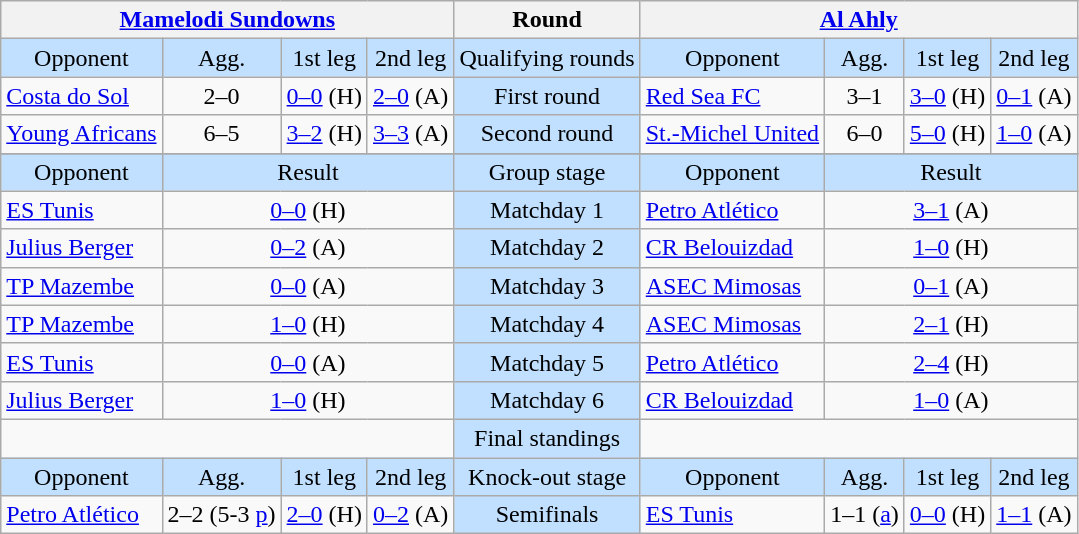<table class="wikitable" style="text-align: center;">
<tr>
<th colspan=4> <a href='#'>Mamelodi Sundowns</a></th>
<th>Round</th>
<th colspan=4> <a href='#'>Al Ahly</a></th>
</tr>
<tr bgcolor=#c1e0ff>
<td>Opponent</td>
<td>Agg.</td>
<td>1st leg</td>
<td>2nd leg</td>
<td>Qualifying rounds</td>
<td>Opponent</td>
<td>Agg.</td>
<td>1st leg</td>
<td>2nd leg</td>
</tr>
<tr>
<td align=left> <a href='#'>Costa do Sol</a></td>
<td>2–0</td>
<td><a href='#'>0–0</a> (H)</td>
<td><a href='#'>2–0</a> (A)</td>
<td bgcolor=#c1e0ff>First round</td>
<td align=left> <a href='#'>Red Sea FC</a></td>
<td>3–1</td>
<td><a href='#'>3–0</a> (H)</td>
<td><a href='#'>0–1</a> (A)</td>
</tr>
<tr>
<td align=left> <a href='#'>Young Africans</a></td>
<td>6–5</td>
<td><a href='#'>3–2</a> (H)</td>
<td><a href='#'>3–3</a> (A)</td>
<td bgcolor=#c1e0ff>Second round</td>
<td align=left> <a href='#'>St.-Michel United</a></td>
<td>6–0</td>
<td><a href='#'>5–0</a> (H)</td>
<td><a href='#'>1–0</a> (A)</td>
</tr>
<tr>
</tr>
<tr bgcolor=#c1e0ff>
<td>Opponent</td>
<td colspan=3>Result</td>
<td>Group stage</td>
<td>Opponent</td>
<td colspan=3>Result</td>
</tr>
<tr>
<td align=left> <a href='#'>ES Tunis</a></td>
<td colspan=3><a href='#'>0–0</a> (H)</td>
<td bgcolor=#c1e0ff>Matchday 1</td>
<td align=left> <a href='#'>Petro Atlético</a></td>
<td colspan=3><a href='#'>3–1</a> (A)</td>
</tr>
<tr>
<td align=left> <a href='#'>Julius Berger</a></td>
<td colspan=3><a href='#'>0–2</a> (A)</td>
<td bgcolor=#c1e0ff>Matchday 2</td>
<td align=left> <a href='#'>CR Belouizdad</a></td>
<td colspan=3><a href='#'>1–0</a> (H)</td>
</tr>
<tr>
<td align=left> <a href='#'>TP Mazembe</a></td>
<td colspan=3><a href='#'>0–0</a> (A)</td>
<td bgcolor=#c1e0ff>Matchday 3</td>
<td align=left> <a href='#'>ASEC Mimosas</a></td>
<td colspan=3><a href='#'>0–1</a> (A)</td>
</tr>
<tr>
<td align=left> <a href='#'>TP Mazembe</a></td>
<td colspan=3><a href='#'>1–0</a> (H)</td>
<td bgcolor=#c1e0ff>Matchday 4</td>
<td align=left> <a href='#'>ASEC Mimosas</a></td>
<td colspan=3><a href='#'>2–1</a> (H)</td>
</tr>
<tr>
<td align=left> <a href='#'>ES Tunis</a></td>
<td colspan=3><a href='#'>0–0</a> (A)</td>
<td bgcolor=#c1e0ff>Matchday 5</td>
<td align=left> <a href='#'>Petro Atlético</a></td>
<td colspan=3><a href='#'>2–4</a> (H)</td>
</tr>
<tr>
<td align=left> <a href='#'>Julius Berger</a></td>
<td colspan=3><a href='#'>1–0</a> (H)</td>
<td bgcolor=#c1e0ff>Matchday 6</td>
<td align=left> <a href='#'>CR Belouizdad</a></td>
<td colspan=3><a href='#'>1–0</a> (A)</td>
</tr>
<tr>
<td colspan=4 align=center valign=top><br></td>
<td bgcolor=#c1e0ff>Final standings</td>
<td colspan=4 align=center valign=top><br></td>
</tr>
<tr bgcolor=#c1e0ff>
<td>Opponent</td>
<td>Agg.</td>
<td>1st leg</td>
<td>2nd leg</td>
<td>Knock-out stage</td>
<td>Opponent</td>
<td>Agg.</td>
<td>1st leg</td>
<td>2nd leg</td>
</tr>
<tr>
<td align=left> <a href='#'>Petro Atlético</a></td>
<td>2–2 (5-3 <a href='#'>p</a>)</td>
<td><a href='#'>2–0</a> (H)</td>
<td><a href='#'>0–2</a> (A)</td>
<td bgcolor=#c1e0ff>Semifinals</td>
<td align=left> <a href='#'>ES Tunis</a></td>
<td>1–1 (<a href='#'>a</a>)</td>
<td><a href='#'>0–0</a> (H)</td>
<td><a href='#'>1–1</a> (A)</td>
</tr>
</table>
